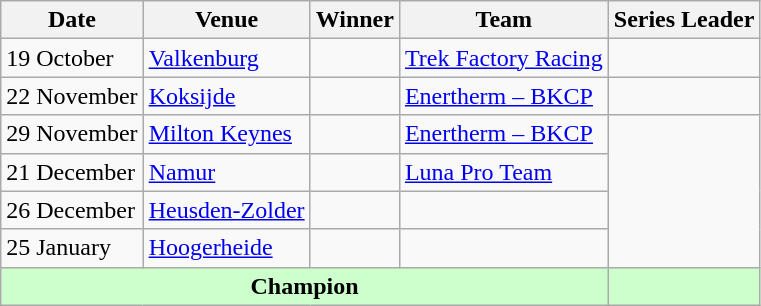<table class="wikitable">
<tr>
<th>Date</th>
<th>Venue</th>
<th>Winner</th>
<th>Team</th>
<th>Series Leader</th>
</tr>
<tr>
<td>19 October</td>
<td> <a href='#'>Valkenburg</a></td>
<td></td>
<td><a href='#'>Trek Factory Racing</a></td>
<td></td>
</tr>
<tr>
<td>22 November</td>
<td> <a href='#'>Koksijde</a></td>
<td></td>
<td><a href='#'>Enertherm – BKCP</a></td>
<td></td>
</tr>
<tr>
<td>29 November</td>
<td> <a href='#'>Milton Keynes</a></td>
<td></td>
<td><a href='#'>Enertherm – BKCP</a></td>
<td rowspan=4></td>
</tr>
<tr>
<td>21 December</td>
<td> <a href='#'>Namur</a></td>
<td></td>
<td><a href='#'>Luna Pro Team</a></td>
</tr>
<tr>
<td>26 December</td>
<td> <a href='#'>Heusden-Zolder</a></td>
<td></td>
<td></td>
</tr>
<tr>
<td>25 January</td>
<td> <a href='#'>Hoogerheide</a></td>
<td></td>
<td></td>
</tr>
<tr>
<td style="background:#cfc; text-align:center;" colspan="4"><strong>Champion</strong></td>
<td style="background:#cfc;"></td>
</tr>
</table>
